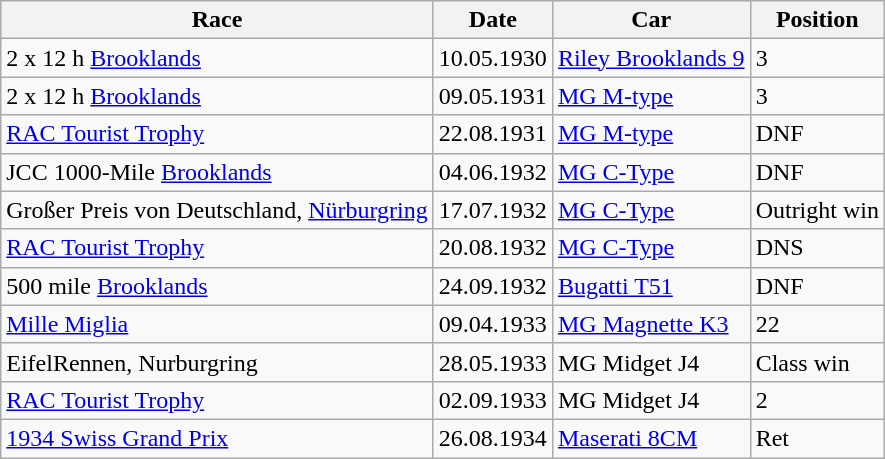<table class="wikitable">
<tr>
<th>Race</th>
<th>Date</th>
<th>Car</th>
<th>Position</th>
</tr>
<tr>
<td>2 x 12 h <a href='#'>Brooklands</a></td>
<td>10.05.1930</td>
<td><a href='#'>Riley Brooklands 9</a></td>
<td>3</td>
</tr>
<tr>
<td>2 x 12 h <a href='#'>Brooklands</a></td>
<td>09.05.1931</td>
<td><a href='#'>MG M-type</a></td>
<td>3</td>
</tr>
<tr>
<td><a href='#'>RAC Tourist Trophy</a></td>
<td>22.08.1931</td>
<td><a href='#'>MG M-type</a></td>
<td>DNF</td>
</tr>
<tr>
<td>JCC 1000-Mile <a href='#'>Brooklands</a></td>
<td>04.06.1932</td>
<td><a href='#'>MG C-Type</a></td>
<td>DNF</td>
</tr>
<tr>
<td>Großer Preis von Deutschland, <a href='#'>Nürburgring</a></td>
<td>17.07.1932</td>
<td><a href='#'>MG C-Type</a></td>
<td>Outright win</td>
</tr>
<tr>
<td><a href='#'>RAC Tourist Trophy</a></td>
<td>20.08.1932</td>
<td><a href='#'>MG C-Type</a></td>
<td>DNS</td>
</tr>
<tr>
<td>500 mile <a href='#'>Brooklands</a></td>
<td>24.09.1932</td>
<td><a href='#'>Bugatti T51</a></td>
<td>DNF</td>
</tr>
<tr>
<td><a href='#'>Mille Miglia</a></td>
<td>09.04.1933</td>
<td><a href='#'>MG Magnette K3</a></td>
<td>22</td>
</tr>
<tr>
<td>EifelRennen, Nurburgring</td>
<td>28.05.1933</td>
<td>MG Midget J4</td>
<td>Class win</td>
</tr>
<tr>
<td><a href='#'>RAC Tourist Trophy</a></td>
<td>02.09.1933</td>
<td>MG Midget J4</td>
<td>2</td>
</tr>
<tr>
<td><a href='#'>1934 Swiss Grand Prix</a></td>
<td>26.08.1934</td>
<td><a href='#'>Maserati 8CM</a></td>
<td>Ret</td>
</tr>
</table>
